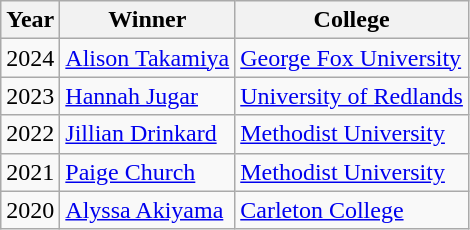<table class="wikitable">
<tr>
<th>Year</th>
<th>Winner</th>
<th>College</th>
</tr>
<tr>
<td>2024</td>
<td> <a href='#'>Alison Takamiya</a></td>
<td><a href='#'>George Fox University</a></td>
</tr>
<tr>
<td>2023</td>
<td> <a href='#'>Hannah Jugar</a></td>
<td><a href='#'>University of Redlands</a></td>
</tr>
<tr>
<td>2022</td>
<td> <a href='#'>Jillian Drinkard</a></td>
<td><a href='#'>Methodist University</a></td>
</tr>
<tr>
<td>2021</td>
<td> <a href='#'>Paige Church</a></td>
<td><a href='#'>Methodist University</a></td>
</tr>
<tr>
<td>2020</td>
<td> <a href='#'>Alyssa Akiyama</a></td>
<td><a href='#'>Carleton College</a></td>
</tr>
</table>
